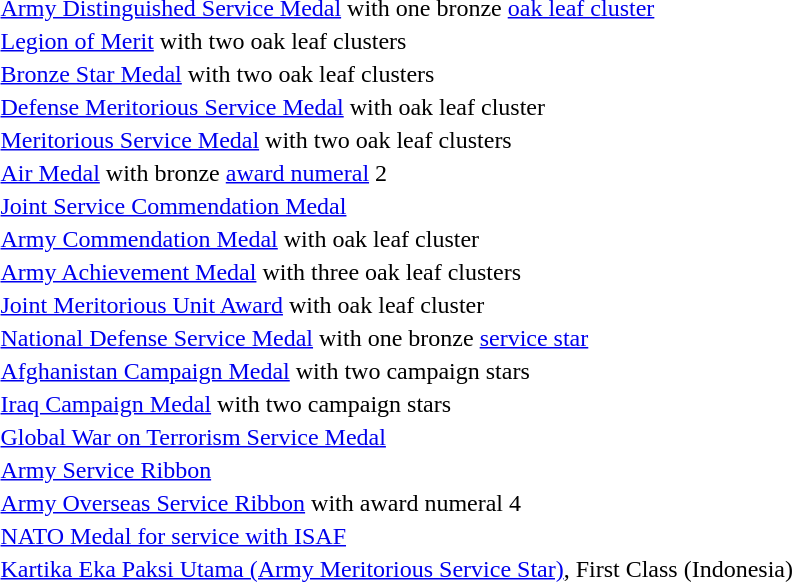<table>
<tr>
<td> <a href='#'>Army Distinguished Service Medal</a> with one bronze <a href='#'>oak leaf cluster</a></td>
</tr>
<tr>
<td> <a href='#'>Legion of Merit</a> with two oak leaf clusters</td>
</tr>
<tr>
<td> <a href='#'>Bronze Star Medal</a> with two oak leaf clusters</td>
</tr>
<tr>
<td> <a href='#'>Defense Meritorious Service Medal</a> with oak leaf cluster</td>
</tr>
<tr>
<td> <a href='#'>Meritorious Service Medal</a> with two oak leaf clusters</td>
</tr>
<tr>
<td><span></span> <a href='#'>Air Medal</a> with bronze <a href='#'>award numeral</a> 2</td>
</tr>
<tr>
<td> <a href='#'>Joint Service Commendation Medal</a></td>
</tr>
<tr>
<td> <a href='#'>Army Commendation Medal</a> with oak leaf cluster</td>
</tr>
<tr>
<td> <a href='#'>Army Achievement Medal</a> with three oak leaf clusters</td>
</tr>
<tr>
<td> <a href='#'>Joint Meritorious Unit Award</a> with oak leaf cluster</td>
</tr>
<tr>
<td> <a href='#'>National Defense Service Medal</a> with one bronze <a href='#'>service star</a></td>
</tr>
<tr>
<td> <a href='#'>Afghanistan Campaign Medal</a> with two campaign stars</td>
</tr>
<tr>
<td> <a href='#'>Iraq Campaign Medal</a> with two campaign stars</td>
</tr>
<tr>
<td> <a href='#'>Global War on Terrorism Service Medal</a></td>
</tr>
<tr>
<td> <a href='#'>Army Service Ribbon</a></td>
</tr>
<tr>
<td><span></span> <a href='#'>Army Overseas Service Ribbon</a> with award numeral 4</td>
</tr>
<tr>
<td> <a href='#'>NATO Medal for service with ISAF</a></td>
</tr>
<tr>
<td> <a href='#'>Kartika Eka Paksi Utama (Army Meritorious Service Star)</a>, First Class (Indonesia)</td>
</tr>
</table>
